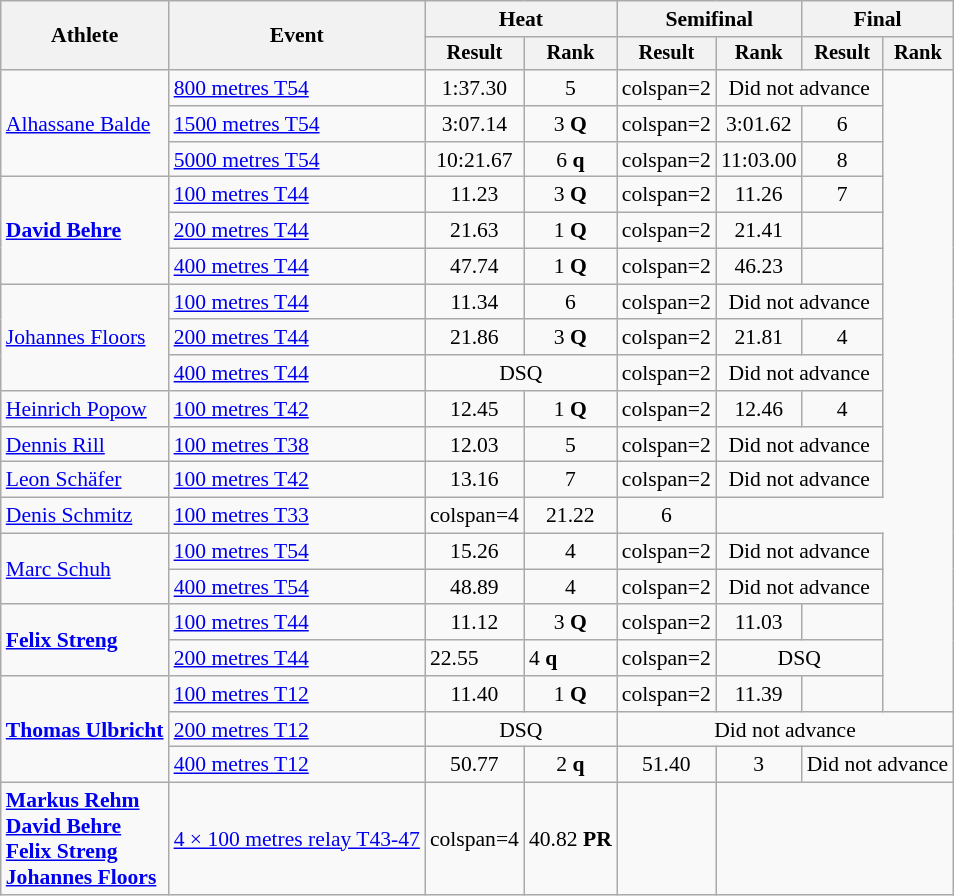<table class="wikitable" style="font-size:90%">
<tr>
<th rowspan="2">Athlete</th>
<th rowspan="2">Event</th>
<th colspan="2">Heat</th>
<th colspan="2">Semifinal</th>
<th colspan="2">Final</th>
</tr>
<tr style="font-size:95%">
<th>Result</th>
<th>Rank</th>
<th>Result</th>
<th>Rank</th>
<th>Result</th>
<th>Rank</th>
</tr>
<tr align=center>
<td align=left rowspan=3><a href='#'>Alhassane Balde</a></td>
<td align=left><a href='#'>800 metres T54</a></td>
<td>1:37.30</td>
<td>5</td>
<td>colspan=2</td>
<td colspan=2>Did not advance</td>
</tr>
<tr align=center>
<td align=left><a href='#'>1500 metres T54</a></td>
<td>3:07.14</td>
<td>3 <strong>Q</strong></td>
<td>colspan=2</td>
<td>3:01.62</td>
<td>6</td>
</tr>
<tr align=center>
<td align=left><a href='#'>5000 metres T54</a></td>
<td>10:21.67</td>
<td>6 <strong>q</strong></td>
<td>colspan=2</td>
<td>11:03.00</td>
<td>8</td>
</tr>
<tr align=center>
<td align=left rowspan=3><strong><a href='#'>David Behre</a></strong></td>
<td align=left><a href='#'>100 metres T44</a></td>
<td>11.23</td>
<td>3 <strong>Q</strong></td>
<td>colspan=2</td>
<td>11.26</td>
<td>7</td>
</tr>
<tr align=center>
<td align=left><a href='#'>200 metres T44</a></td>
<td>21.63</td>
<td>1 <strong>Q</strong></td>
<td>colspan=2</td>
<td>21.41</td>
<td></td>
</tr>
<tr align=center>
<td align=left><a href='#'>400 metres T44</a></td>
<td>47.74</td>
<td>1 <strong>Q</strong></td>
<td>colspan=2</td>
<td>46.23</td>
<td></td>
</tr>
<tr align=center>
<td align=left rowspan=3><a href='#'>Johannes Floors</a></td>
<td align=left><a href='#'>100 metres T44</a></td>
<td>11.34</td>
<td>6</td>
<td>colspan=2</td>
<td colspan=2>Did not advance</td>
</tr>
<tr align=center>
<td align=left><a href='#'>200 metres T44</a></td>
<td>21.86</td>
<td>3 <strong>Q</strong></td>
<td>colspan=2</td>
<td>21.81</td>
<td>4</td>
</tr>
<tr align=center>
<td align=left><a href='#'>400 metres T44</a></td>
<td colspan=2>DSQ</td>
<td>colspan=2</td>
<td colspan=2>Did not advance</td>
</tr>
<tr align=center>
<td align=left><a href='#'>Heinrich Popow</a></td>
<td align=left><a href='#'>100 metres T42</a></td>
<td>12.45</td>
<td>1 <strong>Q</strong></td>
<td>colspan=2</td>
<td>12.46</td>
<td>4</td>
</tr>
<tr align=center>
<td align=left><a href='#'>Dennis Rill</a></td>
<td align=left><a href='#'>100 metres T38</a></td>
<td>12.03</td>
<td>5</td>
<td>colspan=2</td>
<td colspan=2>Did not advance</td>
</tr>
<tr align=center>
<td align=left><a href='#'>Leon Schäfer</a></td>
<td align=left><a href='#'>100 metres T42</a></td>
<td>13.16</td>
<td>7</td>
<td>colspan=2</td>
<td colspan=2>Did not advance</td>
</tr>
<tr align=center>
<td align=left><a href='#'>Denis Schmitz</a></td>
<td align=left><a href='#'>100 metres T33</a></td>
<td>colspan=4</td>
<td>21.22</td>
<td>6</td>
</tr>
<tr align=center>
<td align=left rowspan=2><a href='#'>Marc Schuh</a></td>
<td align=left><a href='#'>100 metres T54</a></td>
<td>15.26</td>
<td>4</td>
<td>colspan=2</td>
<td colspan=2>Did not advance</td>
</tr>
<tr align=center>
<td align=left><a href='#'>400 metres T54</a></td>
<td>48.89</td>
<td>4</td>
<td>colspan=2</td>
<td colspan=2>Did not advance</td>
</tr>
<tr align=center>
<td align=left rowspan=2><strong><a href='#'>Felix Streng</a></strong></td>
<td align=left><a href='#'>100 metres T44</a></td>
<td>11.12</td>
<td>3 <strong>Q</strong></td>
<td>colspan=2</td>
<td>11.03</td>
<td></td>
</tr>
<tr>
<td align=left><a href='#'>200 metres T44</a></td>
<td>22.55</td>
<td>4 <strong>q</strong></td>
<td>colspan=2</td>
<td colspan=2 align=center>DSQ</td>
</tr>
<tr align=center>
<td align=left rowspan=3><strong><a href='#'>Thomas Ulbricht</a></strong></td>
<td align=left><a href='#'>100 metres T12</a></td>
<td>11.40</td>
<td>1 <strong>Q</strong></td>
<td>colspan=2</td>
<td>11.39</td>
<td></td>
</tr>
<tr align=center>
<td align=left><a href='#'>200 metres T12</a></td>
<td colspan=2>DSQ</td>
<td colspan=4>Did not advance</td>
</tr>
<tr align=center>
<td align=left><a href='#'>400 metres T12</a></td>
<td>50.77</td>
<td>2 <strong>q</strong></td>
<td>51.40</td>
<td>3</td>
<td colspan=2>Did not advance</td>
</tr>
<tr align=center>
<td align=left><strong><a href='#'>Markus Rehm</a><br><a href='#'>David Behre</a><br><a href='#'>Felix Streng</a><br><a href='#'>Johannes Floors</a></strong></td>
<td align=left><a href='#'>4 × 100 metres relay T43-47</a></td>
<td>colspan=4</td>
<td>40.82 <strong>PR</strong></td>
<td></td>
</tr>
</table>
